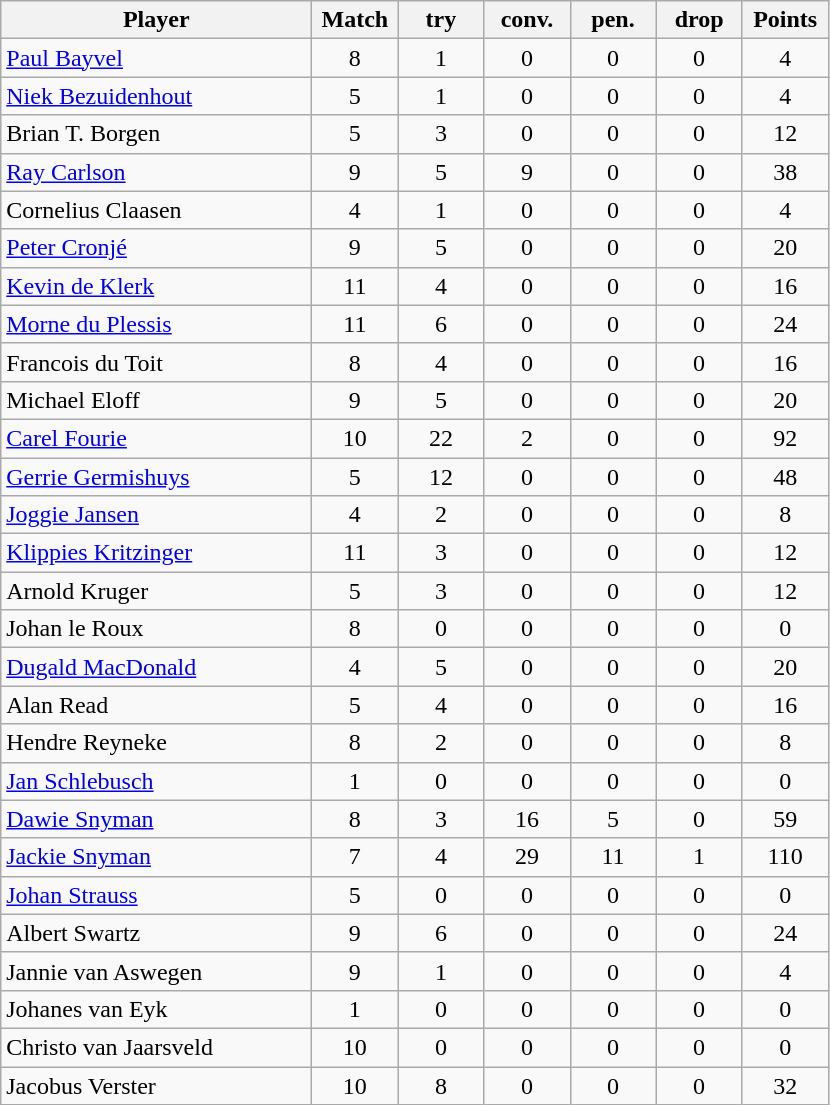<table class="wikitable sortable" style="text-align:center">
<tr>
<th width=200px>Player</th>
<th width=50px>Match</th>
<th width=50px>try</th>
<th width=50px>conv.</th>
<th width=50px>pen.</th>
<th width=50px>drop</th>
<th width=50px>Points</th>
</tr>
<tr>
<td align=left><a href='#'>Paul Bayvel</a></td>
<td>8</td>
<td>1</td>
<td>0</td>
<td>0</td>
<td>0</td>
<td>4</td>
</tr>
<tr>
<td align=left><a href='#'>Niek Bezuidenhout</a></td>
<td>5</td>
<td>1</td>
<td>0</td>
<td>0</td>
<td>0</td>
<td>4</td>
</tr>
<tr>
<td align=left>Brian T. Borgen</td>
<td>5</td>
<td>3</td>
<td>0</td>
<td>0</td>
<td>0</td>
<td>12</td>
</tr>
<tr>
<td align=left><a href='#'>Ray Carlson</a></td>
<td>9</td>
<td>5</td>
<td>9</td>
<td>0</td>
<td>0</td>
<td>38</td>
</tr>
<tr>
<td align=left>Cornelius Claasen</td>
<td>4</td>
<td>1</td>
<td>0</td>
<td>0</td>
<td>0</td>
<td>4</td>
</tr>
<tr>
<td align=left><a href='#'>Peter Cronjé</a></td>
<td>9</td>
<td>5</td>
<td>0</td>
<td>0</td>
<td>0</td>
<td>20</td>
</tr>
<tr>
<td align=left><a href='#'>Kevin de Klerk</a></td>
<td>11</td>
<td>4</td>
<td>0</td>
<td>0</td>
<td>0</td>
<td>16</td>
</tr>
<tr>
<td align=left><a href='#'>Morne du Plessis</a></td>
<td>11</td>
<td>6</td>
<td>0</td>
<td>0</td>
<td>0</td>
<td>24</td>
</tr>
<tr>
<td align=left>Francois du Toit</td>
<td>8</td>
<td>4</td>
<td>0</td>
<td>0</td>
<td>0</td>
<td>16</td>
</tr>
<tr>
<td align=left>Michael Eloff</td>
<td>9</td>
<td>5</td>
<td>0</td>
<td>0</td>
<td>0</td>
<td>20</td>
</tr>
<tr>
<td align=left><a href='#'>Carel Fourie</a></td>
<td>10</td>
<td>22</td>
<td>2</td>
<td>0</td>
<td>0</td>
<td>92</td>
</tr>
<tr>
<td align=left><a href='#'>Gerrie Germishuys</a></td>
<td>5</td>
<td>12</td>
<td>0</td>
<td>0</td>
<td>0</td>
<td>48</td>
</tr>
<tr>
<td align=left><a href='#'>Joggie Jansen</a></td>
<td>4</td>
<td>2</td>
<td>0</td>
<td>0</td>
<td>0</td>
<td>8</td>
</tr>
<tr>
<td align=left><a href='#'>Klippies Kritzinger</a></td>
<td>11</td>
<td>3</td>
<td>0</td>
<td>0</td>
<td>0</td>
<td>12</td>
</tr>
<tr>
<td align=left>Arnold Kruger</td>
<td>5</td>
<td>3</td>
<td>0</td>
<td>0</td>
<td>0</td>
<td>12</td>
</tr>
<tr>
<td align=left>Johan le Roux</td>
<td>8</td>
<td>0</td>
<td>0</td>
<td>0</td>
<td>0</td>
<td>0</td>
</tr>
<tr>
<td align=left><a href='#'>Dugald MacDonald</a></td>
<td>4</td>
<td>5</td>
<td>0</td>
<td>0</td>
<td>0</td>
<td>20</td>
</tr>
<tr>
<td align=left>Alan Read</td>
<td>5</td>
<td>4</td>
<td>0</td>
<td>0</td>
<td>0</td>
<td>16</td>
</tr>
<tr>
<td align=left>Hendre Reyneke</td>
<td>8</td>
<td>2</td>
<td>0</td>
<td>0</td>
<td>0</td>
<td>8</td>
</tr>
<tr>
<td align=left><a href='#'>Jan Schlebusch</a></td>
<td>1</td>
<td>0</td>
<td>0</td>
<td>0</td>
<td>0</td>
<td>0</td>
</tr>
<tr>
<td align=left><a href='#'>Dawie Snyman</a></td>
<td>8</td>
<td>3</td>
<td>16</td>
<td>5</td>
<td>0</td>
<td>59</td>
</tr>
<tr>
<td align=left><a href='#'>Jackie Snyman</a></td>
<td>7</td>
<td>4</td>
<td>29</td>
<td>11</td>
<td>1</td>
<td>110</td>
</tr>
<tr>
<td align=left><a href='#'>Johan Strauss</a></td>
<td>5</td>
<td>0</td>
<td>0</td>
<td>0</td>
<td>0</td>
<td>0</td>
</tr>
<tr>
<td align=left>Albert Swartz</td>
<td>9</td>
<td>6</td>
<td>0</td>
<td>0</td>
<td>0</td>
<td>24</td>
</tr>
<tr>
<td align=left>Jannie van Aswegen</td>
<td>9</td>
<td>1</td>
<td>0</td>
<td>0</td>
<td>0</td>
<td>4</td>
</tr>
<tr>
<td align=left>Johanes van Eyk</td>
<td>1</td>
<td>0</td>
<td>0</td>
<td>0</td>
<td>0</td>
<td>0</td>
</tr>
<tr>
<td align=left>Christo van Jaarsveld</td>
<td>10</td>
<td>0</td>
<td>0</td>
<td>0</td>
<td>0</td>
<td>0</td>
</tr>
<tr>
<td align=left>Jacobus Verster</td>
<td>10</td>
<td>8</td>
<td>0</td>
<td>0</td>
<td>0</td>
<td>32</td>
</tr>
</table>
